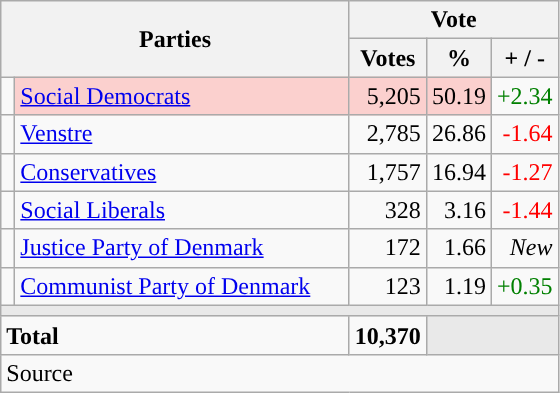<table class="wikitable" style="text-align:right;">
<tr>
<th style="text-align:centre;" rowspan="2" colspan="2" width="225">Parties</th>
<th colspan="3">Vote</th>
</tr>
<tr>
<th width="15">Votes</th>
<th width="15">%</th>
<th width="15">+ / -</th>
</tr>
<tr>
<td width="2" style="color:inherit;background:"></td>
<td bgcolor=#fbd0ce  align="left"><a href='#'>Social Democrats</a></td>
<td bgcolor=#fbd0ce>5,205</td>
<td bgcolor=#fbd0ce>50.19</td>
<td style=color:green;>+2.34</td>
</tr>
<tr>
<td width="2" style="color:inherit;background:"></td>
<td align="left"><a href='#'>Venstre</a></td>
<td>2,785</td>
<td>26.86</td>
<td style=color:red;>-1.64</td>
</tr>
<tr>
<td width="2" style="color:inherit;background:"></td>
<td align="left"><a href='#'>Conservatives</a></td>
<td>1,757</td>
<td>16.94</td>
<td style=color:red;>-1.27</td>
</tr>
<tr>
<td width="2" style="color:inherit;background:"></td>
<td align="left"><a href='#'>Social Liberals</a></td>
<td>328</td>
<td>3.16</td>
<td style=color:red;>-1.44</td>
</tr>
<tr>
<td width="2" style="color:inherit;background:"></td>
<td align="left"><a href='#'>Justice Party of Denmark</a></td>
<td>172</td>
<td>1.66</td>
<td><em>New</em></td>
</tr>
<tr>
<td width="2" style="color:inherit;background:"></td>
<td align="left"><a href='#'>Communist Party of Denmark</a></td>
<td>123</td>
<td>1.19</td>
<td style=color:green;>+0.35</td>
</tr>
<tr>
<td colspan="7" bgcolor="#E9E9E9"></td>
</tr>
<tr>
<td align="left" colspan="2"><strong>Total</strong></td>
<td><strong>10,370</strong></td>
<td bgcolor="#E9E9E9" colspan="2"></td>
</tr>
<tr>
<td align="left" colspan="6">Source</td>
</tr>
</table>
